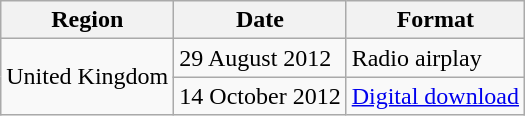<table class=wikitable>
<tr>
<th scope="col">Region</th>
<th scope="col">Date</th>
<th scope="col">Format</th>
</tr>
<tr>
<td rowspan="2">United Kingdom</td>
<td>29 August 2012</td>
<td>Radio airplay</td>
</tr>
<tr>
<td>14 October 2012</td>
<td><a href='#'>Digital download</a></td>
</tr>
</table>
